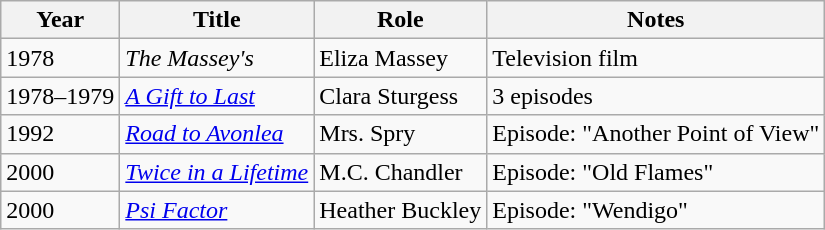<table class="wikitable sortable">
<tr>
<th>Year</th>
<th>Title</th>
<th>Role</th>
<th>Notes</th>
</tr>
<tr>
<td>1978</td>
<td><em>The Massey's</em></td>
<td>Eliza Massey</td>
<td>Television film</td>
</tr>
<tr>
<td>1978–1979</td>
<td><em><a href='#'>A Gift to Last</a></em></td>
<td>Clara Sturgess</td>
<td>3 episodes</td>
</tr>
<tr>
<td>1992</td>
<td><em><a href='#'>Road to Avonlea</a></em></td>
<td>Mrs. Spry</td>
<td>Episode: "Another Point of View"</td>
</tr>
<tr>
<td>2000</td>
<td><a href='#'><em>Twice in a Lifetime</em></a></td>
<td>M.C. Chandler</td>
<td>Episode: "Old Flames"</td>
</tr>
<tr>
<td>2000</td>
<td><em><a href='#'>Psi Factor</a></em></td>
<td>Heather Buckley</td>
<td>Episode: "Wendigo"</td>
</tr>
</table>
